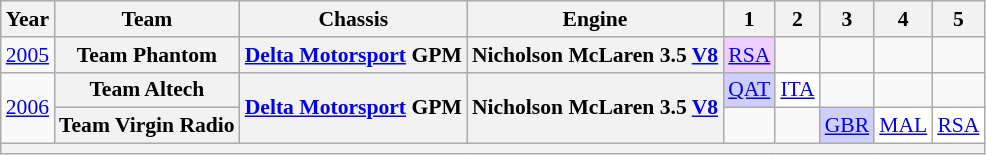<table class="wikitable" style="text-align:center; font-size:90%">
<tr>
<th>Year</th>
<th>Team</th>
<th>Chassis</th>
<th>Engine</th>
<th>1</th>
<th>2</th>
<th>3</th>
<th>4</th>
<th>5</th>
</tr>
<tr>
<td><a href='#'>2005</a></td>
<th>Team Phantom</th>
<th><a href='#'>Delta Motorsport</a> GPM</th>
<th>Nicholson McLaren 3.5 <a href='#'>V8</a></th>
<td style="background:#efcfff;"><a href='#'>RSA</a><br></td>
<td></td>
<td></td>
<td></td>
<td></td>
</tr>
<tr>
<td rowspan=2><a href='#'>2006</a></td>
<th>Team Altech</th>
<th rowspan=2><a href='#'>Delta Motorsport</a> GPM</th>
<th rowspan=2>Nicholson McLaren 3.5 <a href='#'>V8</a></th>
<td style="background:#cfcfff;"><a href='#'>QAT</a><br></td>
<td style="background:#ffffff;"><a href='#'>ITA</a><br></td>
<td></td>
<td></td>
<td></td>
</tr>
<tr>
<th>Team Virgin Radio</th>
<td></td>
<td></td>
<td style="background:#cfcfff;"><a href='#'>GBR</a><br></td>
<td style="background:#ffffff;"><a href='#'>MAL</a><br></td>
<td style="background:#ffffff;"><a href='#'>RSA</a><br></td>
</tr>
<tr>
<th colspan="9"></th>
</tr>
</table>
